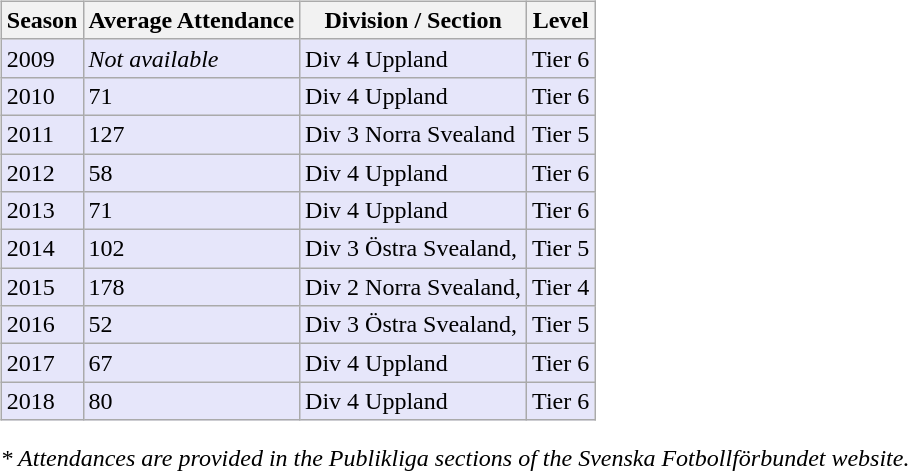<table>
<tr>
<td valign="top" width=0%><br><table class="wikitable">
<tr style="background:#f0f6fa;">
<th><strong>Season</strong></th>
<th><strong>Average Attendance</strong></th>
<th><strong>Division / Section</strong></th>
<th><strong>Level</strong></th>
</tr>
<tr>
<td style="background:#E6E6FA;">2009</td>
<td style="background:#E6E6FA;"><em>Not available</em></td>
<td style="background:#E6E6FA;">Div 4 Uppland</td>
<td style="background:#E6E6FA;">Tier 6</td>
</tr>
<tr>
<td style="background:#E6E6FA;">2010</td>
<td style="background:#E6E6FA;">71</td>
<td style="background:#E6E6FA;">Div 4 Uppland</td>
<td style="background:#E6E6FA;">Tier 6</td>
</tr>
<tr>
<td style="background:#E6E6FA;">2011</td>
<td style="background:#E6E6FA;">127</td>
<td style="background:#E6E6FA;">Div 3 Norra Svealand</td>
<td style="background:#E6E6FA;">Tier 5</td>
</tr>
<tr>
<td style="background:#E6E6FA;">2012</td>
<td style="background:#E6E6FA;">58</td>
<td style="background:#E6E6FA;">Div 4 Uppland</td>
<td style="background:#E6E6FA;">Tier 6</td>
</tr>
<tr>
<td style="background:#E6E6FA;">2013</td>
<td style="background:#E6E6FA;">71</td>
<td style="background:#E6E6FA;">Div 4 Uppland</td>
<td style="background:#E6E6FA;">Tier 6</td>
</tr>
<tr>
<td style="background:#E6E6FA;">2014</td>
<td style="background:#E6E6FA;">102</td>
<td style="background:#E6E6FA;">Div 3 Östra Svealand,</td>
<td style="background:#E6E6FA;">Tier 5</td>
</tr>
<tr>
<td style="background:#E6E6FA;">2015</td>
<td style="background:#E6E6FA;">178</td>
<td style="background:#E6E6FA;">Div 2 Norra Svealand,</td>
<td style="background:#E6E6FA;">Tier 4</td>
</tr>
<tr>
<td style="background:#E6E6FA;">2016</td>
<td style="background:#E6E6FA;">52</td>
<td style="background:#E6E6FA;">Div 3 Östra Svealand,</td>
<td style="background:#E6E6FA;">Tier 5</td>
</tr>
<tr>
<td style="background:#E6E6FA;">2017</td>
<td style="background:#E6E6FA;">67</td>
<td style="background:#E6E6FA;">Div 4 Uppland</td>
<td style="background:#E6E6FA;">Tier 6</td>
</tr>
<tr>
<td style="background:#E6E6FA;">2018</td>
<td style="background:#E6E6FA;">80</td>
<td style="background:#E6E6FA;">Div 4 Uppland</td>
<td style="background:#E6E6FA;">Tier 6</td>
</tr>
</table>
<em>* Attendances are provided in the Publikliga sections of the Svenska Fotbollförbundet website.</em></td>
</tr>
</table>
